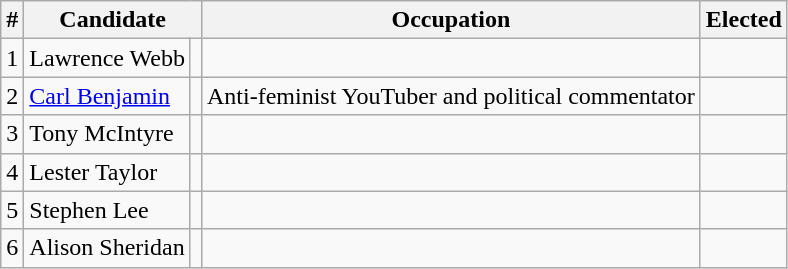<table class="wikitable">
<tr>
<th>#</th>
<th colspan="2">Candidate</th>
<th>Occupation</th>
<th>Elected</th>
</tr>
<tr>
<td>1</td>
<td>Lawrence Webb</td>
<td></td>
<td></td>
<td></td>
</tr>
<tr>
<td>2</td>
<td><a href='#'>Carl Benjamin</a></td>
<td></td>
<td>Anti-feminist YouTuber and political commentator</td>
<td></td>
</tr>
<tr>
<td>3</td>
<td>Tony McIntyre</td>
<td></td>
<td></td>
<td></td>
</tr>
<tr>
<td>4</td>
<td>Lester Taylor</td>
<td></td>
<td></td>
<td></td>
</tr>
<tr>
<td>5</td>
<td>Stephen Lee</td>
<td></td>
<td></td>
<td></td>
</tr>
<tr>
<td>6</td>
<td>Alison Sheridan</td>
<td></td>
<td></td>
<td></td>
</tr>
</table>
